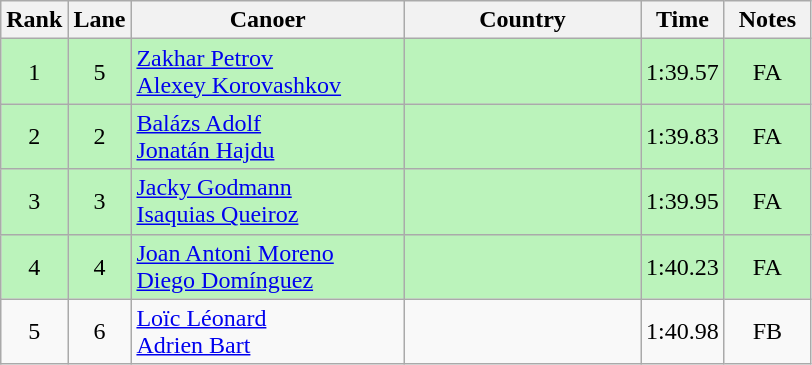<table class="wikitable" style="text-align:center;">
<tr>
<th width=30>Rank</th>
<th width=30>Lane</th>
<th width=175>Canoer</th>
<th width=150>Country</th>
<th width=30>Time</th>
<th width=50>Notes</th>
</tr>
<tr bgcolor=bbf3bb>
<td>1</td>
<td>5</td>
<td align=left><a href='#'>Zakhar Petrov</a><br><a href='#'>Alexey Korovashkov</a></td>
<td align=left></td>
<td>1:39.57</td>
<td>FA</td>
</tr>
<tr bgcolor=bbf3bb>
<td>2</td>
<td>2</td>
<td align=left><a href='#'>Balázs Adolf</a><br><a href='#'>Jonatán Hajdu</a></td>
<td align=left></td>
<td>1:39.83</td>
<td>FA</td>
</tr>
<tr bgcolor=bbf3bb>
<td>3</td>
<td>3</td>
<td align=left><a href='#'>Jacky Godmann</a><br><a href='#'>Isaquias Queiroz</a></td>
<td align=left></td>
<td>1:39.95</td>
<td>FA</td>
</tr>
<tr bgcolor=bbf3bb>
<td>4</td>
<td>4</td>
<td align=left><a href='#'>Joan Antoni Moreno</a><br><a href='#'>Diego Domínguez</a></td>
<td align=left></td>
<td>1:40.23</td>
<td>FA</td>
</tr>
<tr>
<td>5</td>
<td>6</td>
<td align=left><a href='#'>Loïc Léonard</a><br><a href='#'>Adrien Bart</a></td>
<td align=left></td>
<td>1:40.98</td>
<td>FB</td>
</tr>
</table>
